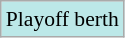<table class="wikitable" style="font-size:90%;">
<tr>
<td align="center" bgcolor="bce8e8">Playoff berth</td>
</tr>
</table>
